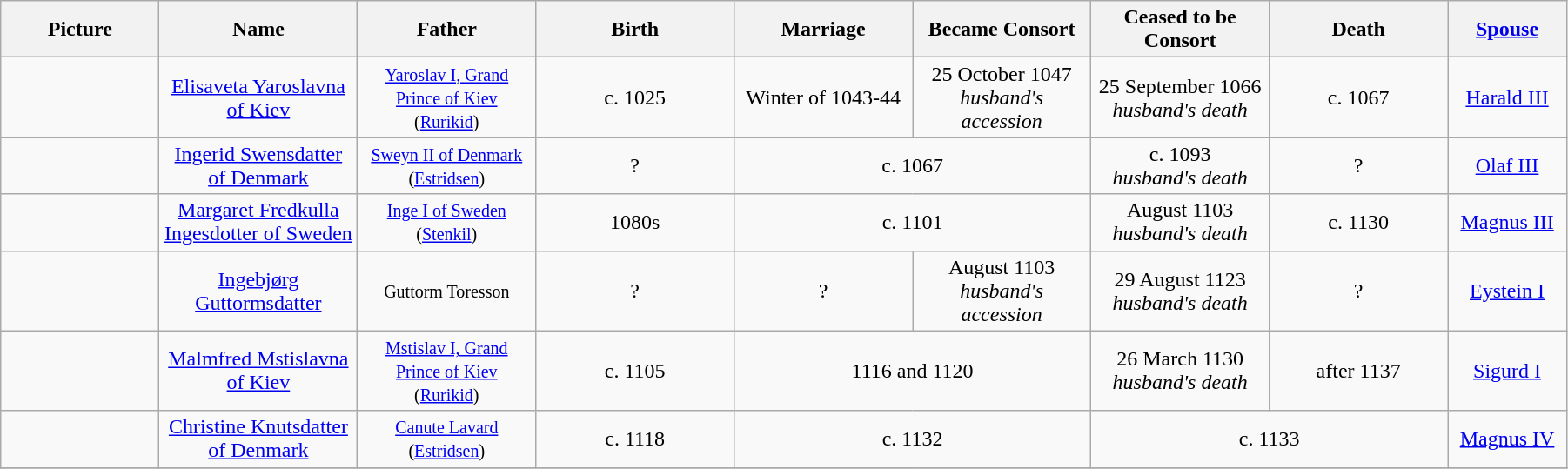<table width=95% class="wikitable">
<tr>
<th width = "8%">Picture</th>
<th width = "10%">Name</th>
<th width = "9%">Father</th>
<th width = "10%">Birth</th>
<th width = "9%">Marriage</th>
<th width = "9%">Became Consort</th>
<th width = "9%">Ceased to be Consort</th>
<th width = "9%">Death</th>
<th width = "6%"><a href='#'>Spouse</a></th>
</tr>
<tr>
<td align="center"></td>
<td align="center"><a href='#'>Elisaveta Yaroslavna of Kiev</a></td>
<td align="center"><small><a href='#'>Yaroslav I, Grand Prince of Kiev</a><br>(<a href='#'>Rurikid</a>)</small></td>
<td align="center">c. 1025</td>
<td align="center">Winter of 1043-44</td>
<td align="center">25 October 1047<br><em>husband's accession</em></td>
<td align="center">25 September 1066<br><em>husband's death</em></td>
<td align="center">c. 1067</td>
<td align="center"><a href='#'>Harald III</a></td>
</tr>
<tr>
<td align="center"></td>
<td align="center"><a href='#'>Ingerid Swensdatter of Denmark</a></td>
<td align="center"><small><a href='#'>Sweyn II of Denmark</a><br>(<a href='#'>Estridsen</a>)</small></td>
<td align="center">?</td>
<td align="center" colspan="2">c. 1067</td>
<td align="center">c. 1093<br><em>husband's death</em></td>
<td align="center">?</td>
<td align="center"><a href='#'>Olaf III</a></td>
</tr>
<tr>
<td align="center"></td>
<td align="center"><a href='#'>Margaret Fredkulla Ingesdotter of Sweden</a><br></td>
<td align="center"><small><a href='#'>Inge I of Sweden</a><br>(<a href='#'>Stenkil</a>)</small></td>
<td align="center">1080s</td>
<td align="center" colspan="2">c. 1101</td>
<td align="center">August 1103<br><em>husband's death</em></td>
<td align="center">c. 1130</td>
<td align="center"><a href='#'>Magnus III</a></td>
</tr>
<tr>
<td align="center"></td>
<td align="center"><a href='#'>Ingebjørg Guttormsdatter</a></td>
<td align="center"><small>Guttorm Toresson</small></td>
<td align="center">?</td>
<td align="center">?</td>
<td align="center">August 1103<br><em>husband's accession</em></td>
<td align="center">29 August 1123<br><em>husband's death</em></td>
<td align="center">?</td>
<td align="center"><a href='#'>Eystein I</a></td>
</tr>
<tr>
<td align="center"></td>
<td align="center"><a href='#'>Malmfred Mstislavna of Kiev</a><br></td>
<td align="center"><small><a href='#'>Mstislav I, Grand Prince of Kiev</a><br>(<a href='#'>Rurikid</a>)</small></td>
<td align="center">c. 1105</td>
<td align="center" colspan="2">1116 and 1120</td>
<td align="center">26 March 1130<br><em>husband's death</em></td>
<td align="center">after 1137</td>
<td align="center"><a href='#'>Sigurd I</a></td>
</tr>
<tr>
<td align="center"></td>
<td align="center"><a href='#'>Christine Knutsdatter of Denmark</a></td>
<td align="center"><small><a href='#'>Canute Lavard</a><br>(<a href='#'>Estridsen</a>)</small></td>
<td align="center">c. 1118</td>
<td align="center" colspan="2">c. 1132</td>
<td align="center" colspan="2">c. 1133</td>
<td align="center"><a href='#'>Magnus IV</a></td>
</tr>
<tr>
</tr>
</table>
